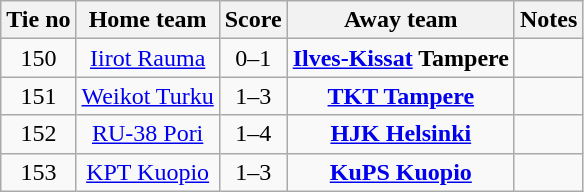<table class="wikitable" style="text-align:center">
<tr>
<th style= width="40px">Tie no</th>
<th style= width="150px">Home team</th>
<th style= width="60px">Score</th>
<th style= width="150px">Away team</th>
<th style= width="30px">Notes</th>
</tr>
<tr>
<td>150</td>
<td><a href='#'>Iirot Rauma</a></td>
<td>0–1</td>
<td><strong><a href='#'>Ilves-Kissat</a> Tampere</strong></td>
<td></td>
</tr>
<tr>
<td>151</td>
<td><a href='#'>Weikot Turku</a></td>
<td>1–3</td>
<td><strong><a href='#'>TKT Tampere</a></strong></td>
<td></td>
</tr>
<tr>
<td>152</td>
<td><a href='#'>RU-38 Pori</a></td>
<td>1–4</td>
<td><strong><a href='#'>HJK Helsinki</a></strong></td>
<td></td>
</tr>
<tr>
<td>153</td>
<td><a href='#'>KPT Kuopio</a></td>
<td>1–3</td>
<td><strong><a href='#'>KuPS Kuopio</a></strong></td>
<td></td>
</tr>
</table>
